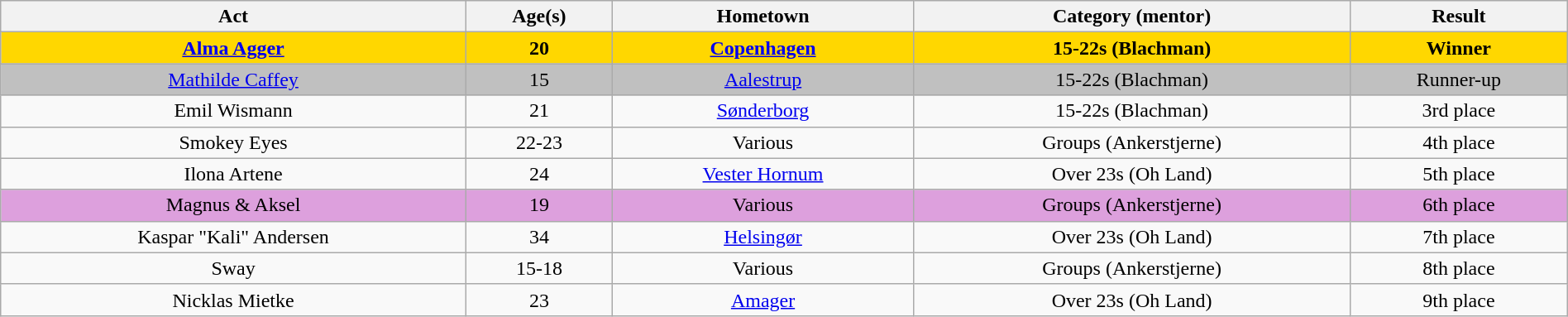<table class="wikitable sortable" style="width:100%; text-align:center;">
<tr>
<th>Act</th>
<th>Age(s)</th>
<th>Hometown</th>
<th>Category (mentor)</th>
<th>Result</th>
</tr>
<tr style="background:gold">
<td><strong><a href='#'>Alma Agger</a></strong></td>
<td><strong>20</strong></td>
<td><strong><a href='#'>Copenhagen</a></strong></td>
<td><strong>15-22s (Blachman)</strong></td>
<td><strong>Winner</strong></td>
</tr>
<tr style="background:silver">
<td><a href='#'>Mathilde Caffey</a></td>
<td>15</td>
<td><a href='#'>Aalestrup</a></td>
<td>15-22s (Blachman)</td>
<td>Runner-up</td>
</tr>
<tr>
<td>Emil Wismann</td>
<td>21</td>
<td><a href='#'>Sønderborg</a></td>
<td>15-22s (Blachman)</td>
<td>3rd place</td>
</tr>
<tr>
<td>Smokey Eyes</td>
<td>22-23</td>
<td>Various</td>
<td>Groups (Ankerstjerne)</td>
<td>4th place</td>
</tr>
<tr>
<td>Ilona Artene</td>
<td>24</td>
<td><a href='#'>Vester Hornum</a></td>
<td>Over 23s (Oh Land)</td>
<td>5th place</td>
</tr>
<tr style="background:#DDA0DD">
<td>Magnus & Aksel</td>
<td>19</td>
<td>Various</td>
<td>Groups (Ankerstjerne)</td>
<td>6th place</td>
</tr>
<tr>
<td>Kaspar "Kali" Andersen</td>
<td>34</td>
<td><a href='#'>Helsingør</a></td>
<td>Over 23s (Oh Land)</td>
<td>7th place</td>
</tr>
<tr>
<td>Sway</td>
<td>15-18</td>
<td>Various</td>
<td>Groups (Ankerstjerne)</td>
<td>8th place</td>
</tr>
<tr>
<td>Nicklas Mietke</td>
<td>23</td>
<td><a href='#'>Amager</a></td>
<td>Over 23s (Oh Land)</td>
<td>9th place</td>
</tr>
</table>
